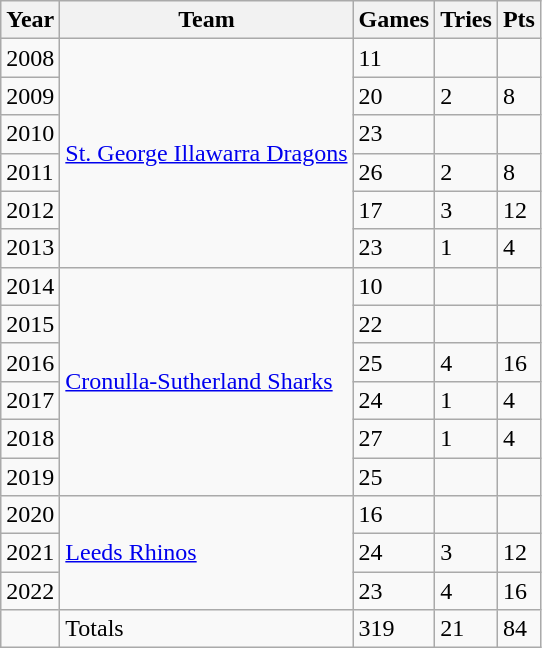<table class="wikitable">
<tr>
<th>Year</th>
<th>Team</th>
<th>Games</th>
<th>Tries</th>
<th>Pts</th>
</tr>
<tr>
<td>2008</td>
<td rowspan="6"> <a href='#'>St. George Illawarra Dragons</a></td>
<td>11</td>
<td></td>
<td></td>
</tr>
<tr>
<td>2009</td>
<td>20</td>
<td>2</td>
<td>8</td>
</tr>
<tr>
<td>2010</td>
<td>23</td>
<td></td>
<td></td>
</tr>
<tr>
<td>2011</td>
<td>26</td>
<td>2</td>
<td>8</td>
</tr>
<tr>
<td>2012</td>
<td>17</td>
<td>3</td>
<td>12</td>
</tr>
<tr>
<td>2013</td>
<td>23</td>
<td>1</td>
<td>4</td>
</tr>
<tr>
<td>2014</td>
<td rowspan="6"> <a href='#'>Cronulla-Sutherland Sharks</a></td>
<td>10</td>
<td></td>
<td></td>
</tr>
<tr>
<td>2015</td>
<td>22</td>
<td></td>
<td></td>
</tr>
<tr>
<td>2016</td>
<td>25</td>
<td>4</td>
<td>16</td>
</tr>
<tr>
<td>2017</td>
<td>24</td>
<td>1</td>
<td>4</td>
</tr>
<tr>
<td>2018</td>
<td>27</td>
<td>1</td>
<td>4</td>
</tr>
<tr>
<td>2019</td>
<td>25</td>
<td></td>
<td></td>
</tr>
<tr>
<td>2020</td>
<td rowspan="3"> <a href='#'>Leeds Rhinos</a></td>
<td>16</td>
<td></td>
<td></td>
</tr>
<tr>
<td>2021</td>
<td>24</td>
<td>3</td>
<td>12</td>
</tr>
<tr>
<td>2022</td>
<td>23</td>
<td>4</td>
<td>16</td>
</tr>
<tr>
<td></td>
<td>Totals</td>
<td>319</td>
<td>21</td>
<td>84</td>
</tr>
</table>
